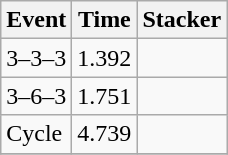<table class="wikitable">
<tr>
<th>Event</th>
<th>Time</th>
<th>Stacker</th>
</tr>
<tr>
<td>3–3–3</td>
<td>1.392</td>
<td></td>
</tr>
<tr>
<td>3–6–3</td>
<td>1.751</td>
<td></td>
</tr>
<tr>
<td>Cycle</td>
<td>4.739</td>
<td></td>
</tr>
<tr>
</tr>
</table>
